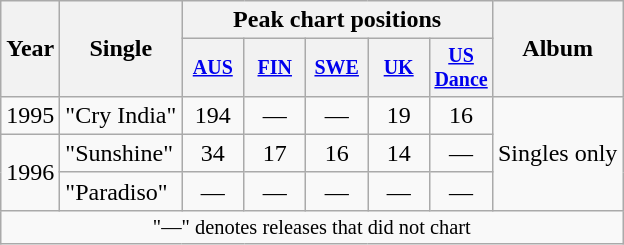<table class="wikitable" style="text-align:center;">
<tr>
<th rowspan="2">Year</th>
<th rowspan="2">Single</th>
<th colspan="5">Peak chart positions</th>
<th rowspan="2">Album</th>
</tr>
<tr style="font-size:smaller;">
<th width="35"><a href='#'>AUS</a><br></th>
<th width="35"><a href='#'>FIN</a><br></th>
<th width="35"><a href='#'>SWE</a><br></th>
<th width="35"><a href='#'>UK</a><br></th>
<th width="35"><a href='#'>US<br>Dance</a><br></th>
</tr>
<tr>
<td>1995</td>
<td align="left">"Cry India"</td>
<td>194</td>
<td>—</td>
<td>—</td>
<td>19</td>
<td>16</td>
<td align="left" rowspan="3">Singles only</td>
</tr>
<tr>
<td rowspan="2">1996</td>
<td align="left">"Sunshine"</td>
<td>34</td>
<td>17</td>
<td>16</td>
<td>14</td>
<td>—</td>
</tr>
<tr>
<td align="left">"Paradiso"</td>
<td>—</td>
<td>—</td>
<td>—</td>
<td>—</td>
<td>—</td>
</tr>
<tr>
<td colspan="15" style="font-size:85%">"—" denotes releases that did not chart</td>
</tr>
</table>
